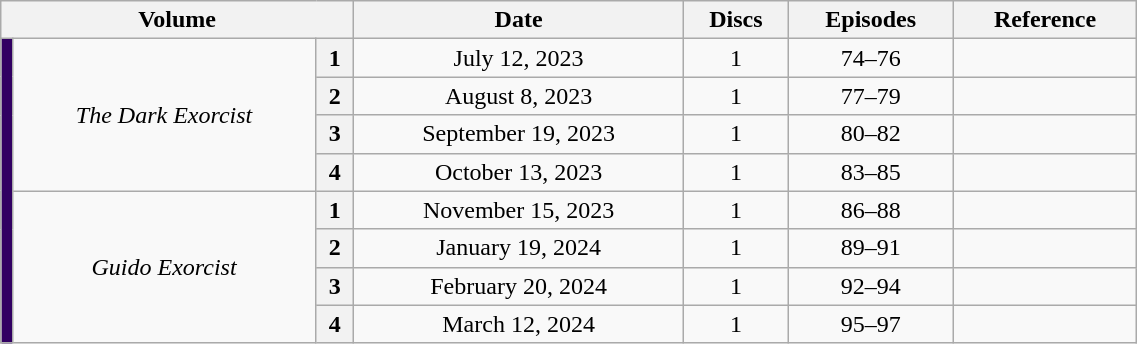<table class="wikitable" style="text-align: center; width: 60%;">
<tr>
<th colspan="3" scope="col" 175px;>Volume</th>
<th scope="col" 125px;>Date</th>
<th scope="col">Discs</th>
<th scope="col">Episodes</th>
<th scope="col">Reference</th>
</tr>
<tr>
<td rowspan="8" width="1%" style="background: #310062;"></td>
<td rowspan="4"><em>The Dark Exorcist</em></td>
<th scope="row">1</th>
<td>July 12, 2023</td>
<td>1</td>
<td>74–76</td>
<td></td>
</tr>
<tr>
<th scope="row">2</th>
<td>August 8, 2023</td>
<td>1</td>
<td>77–79</td>
<td></td>
</tr>
<tr>
<th scope="row">3</th>
<td>September 19, 2023</td>
<td>1</td>
<td>80–82</td>
<td></td>
</tr>
<tr>
<th scope="row">4</th>
<td>October 13, 2023</td>
<td>1</td>
<td>83–85</td>
<td></td>
</tr>
<tr>
<td rowspan="4"><em>Guido Exorcist</em></td>
<th scope="row">1</th>
<td>November 15, 2023</td>
<td>1</td>
<td>86–88</td>
<td></td>
</tr>
<tr>
<th scope="row">2</th>
<td>January 19, 2024</td>
<td>1</td>
<td>89–91</td>
<td></td>
</tr>
<tr>
<th scope="row">3</th>
<td>February 20, 2024</td>
<td>1</td>
<td>92–94</td>
<td></td>
</tr>
<tr>
<th scope="row">4</th>
<td>March 12, 2024</td>
<td>1</td>
<td>95–97</td>
<td></td>
</tr>
</table>
